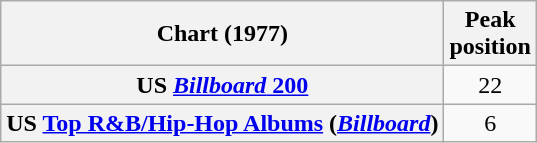<table class="wikitable sortable plainrowheaders"  style="text-align:center;">
<tr>
<th scope="col">Chart (1977)</th>
<th scope="col">Peak<br>position</th>
</tr>
<tr>
<th scope="row">US <a href='#'><em>Billboard</em> 200</a></th>
<td>22</td>
</tr>
<tr>
<th scope="row">US <a href='#'>Top R&B/Hip-Hop Albums</a> (<em><a href='#'>Billboard</a></em>)</th>
<td>6</td>
</tr>
</table>
